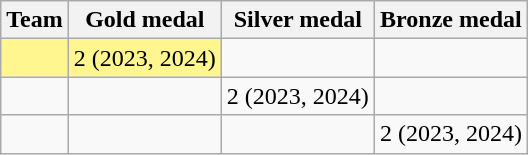<table class="wikitable sortable">
<tr>
<th>Team</th>
<th>Gold medal</th>
<th>Silver medal</th>
<th>Bronze medal</th>
</tr>
<tr>
<td bgcolor=#FFF68F></td>
<td bgcolor=#FFF68F>2 (2023, 2024)</td>
<td></td>
<td></td>
</tr>
<tr>
<td></td>
<td></td>
<td>2 (2023, 2024)</td>
<td></td>
</tr>
<tr>
<td></td>
<td></td>
<td></td>
<td>2 (2023, 2024)</td>
</tr>
</table>
